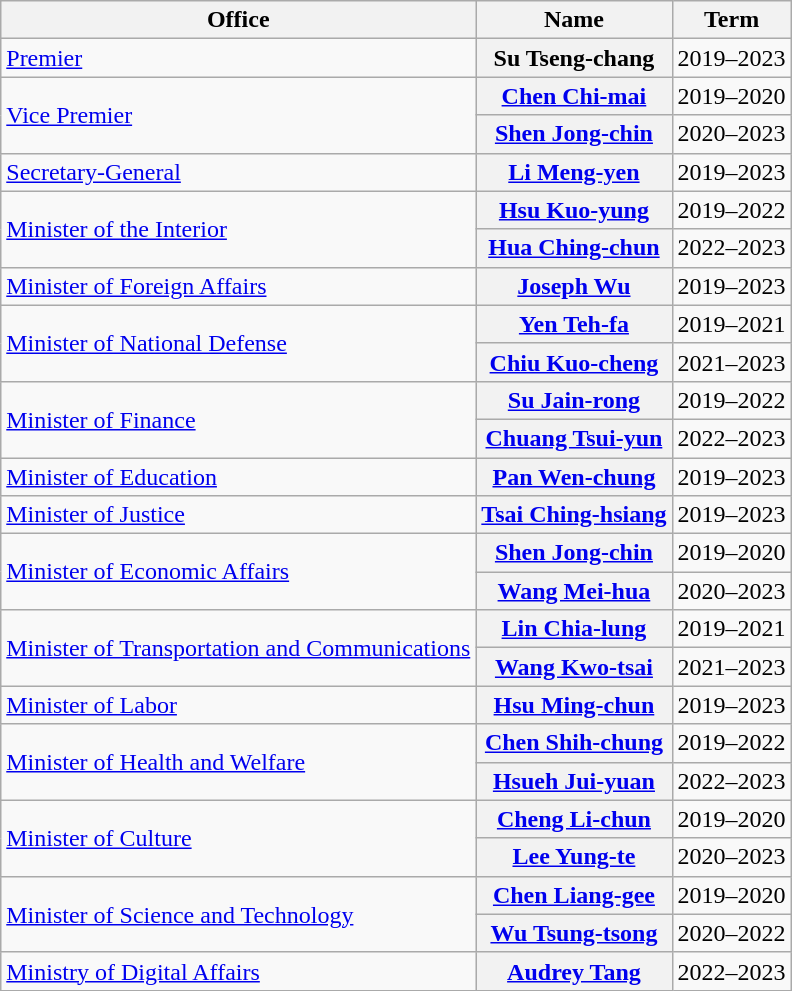<table class="wikitable sortable">
<tr>
<th scope="col">Office</th>
<th scope="col">Name</th>
<th scope="col">Term</th>
</tr>
<tr>
<td rowspan=1><a href='#'>Premier</a></td>
<th>Su Tseng-chang</th>
<td>2019–2023</td>
</tr>
<tr>
<td rowspan=2><a href='#'>Vice Premier</a></td>
<th><a href='#'>Chen Chi-mai</a></th>
<td>2019–2020</td>
</tr>
<tr>
<th><a href='#'>Shen Jong-chin</a></th>
<td>2020–2023</td>
</tr>
<tr>
<td rowspan=1><a href='#'>Secretary-General</a></td>
<th><a href='#'>Li Meng-yen</a></th>
<td>2019–2023</td>
</tr>
<tr>
<td rowspan="2"><a href='#'>Minister of the Interior</a></td>
<th><a href='#'>Hsu Kuo-yung</a></th>
<td>2019–2022</td>
</tr>
<tr>
<th><a href='#'>Hua Ching-chun</a></th>
<td>2022–2023</td>
</tr>
<tr>
<td rowspan="1"><a href='#'>Minister of Foreign Affairs</a></td>
<th><a href='#'>Joseph Wu</a></th>
<td>2019–2023</td>
</tr>
<tr>
<td rowspan="2"><a href='#'>Minister of National Defense</a></td>
<th><a href='#'>Yen Teh-fa</a></th>
<td>2019–2021</td>
</tr>
<tr>
<th><a href='#'>Chiu Kuo-cheng</a></th>
<td>2021–2023</td>
</tr>
<tr>
<td rowspan="2"><a href='#'>Minister of Finance</a></td>
<th><a href='#'>Su Jain-rong</a></th>
<td>2019–2022</td>
</tr>
<tr>
<th><a href='#'>Chuang Tsui-yun</a></th>
<td>2022–2023</td>
</tr>
<tr>
<td rowspan="1"><a href='#'>Minister of Education</a></td>
<th><a href='#'>Pan Wen-chung</a></th>
<td>2019–2023</td>
</tr>
<tr>
<td rowspan="1"><a href='#'>Minister of Justice</a></td>
<th><a href='#'>Tsai Ching-hsiang</a></th>
<td>2019–2023</td>
</tr>
<tr>
<td rowspan=2><a href='#'>Minister of Economic Affairs</a></td>
<th><a href='#'>Shen Jong-chin</a></th>
<td>2019–2020</td>
</tr>
<tr>
<th><a href='#'>Wang Mei-hua</a></th>
<td>2020–2023</td>
</tr>
<tr>
<td rowspan="2"><a href='#'>Minister of Transportation and Communications</a></td>
<th><a href='#'>Lin Chia-lung</a></th>
<td>2019–2021</td>
</tr>
<tr>
<th><a href='#'>Wang Kwo-tsai</a></th>
<td>2021–2023</td>
</tr>
<tr>
<td rowspan=1><a href='#'>Minister of Labor</a></td>
<th><a href='#'>Hsu Ming-chun</a></th>
<td>2019–2023</td>
</tr>
<tr>
<td rowspan="2"><a href='#'>Minister of Health and Welfare</a></td>
<th><a href='#'>Chen Shih-chung</a></th>
<td>2019–2022</td>
</tr>
<tr>
<th><a href='#'>Hsueh Jui-yuan</a></th>
<td>2022–2023</td>
</tr>
<tr>
<td rowspan=2><a href='#'>Minister of Culture</a></td>
<th><a href='#'>Cheng Li-chun</a></th>
<td>2019–2020</td>
</tr>
<tr>
<th><a href='#'>Lee Yung-te</a></th>
<td>2020–2023</td>
</tr>
<tr>
<td rowspan=2><a href='#'>Minister of Science and Technology</a></td>
<th><a href='#'>Chen Liang-gee</a></th>
<td>2019–2020</td>
</tr>
<tr>
<th><a href='#'>Wu Tsung-tsong</a></th>
<td>2020–2022</td>
</tr>
<tr>
<td><a href='#'>Ministry of Digital Affairs</a></td>
<th><a href='#'>Audrey Tang</a></th>
<td>2022–2023</td>
</tr>
</table>
